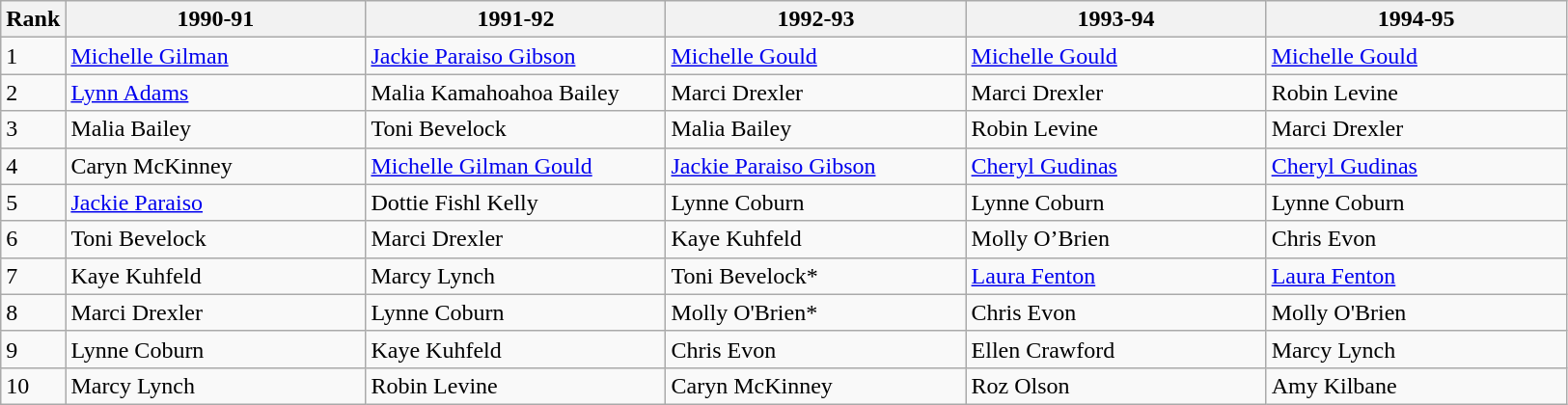<table class="wikitable" border="1">
<tr>
<th>Rank</th>
<th width="200">1990-91</th>
<th width="200">1991-92</th>
<th width="200">1992-93</th>
<th width="200">1993-94</th>
<th width="200">1994-95</th>
</tr>
<tr>
<td>1</td>
<td> <a href='#'>Michelle Gilman</a></td>
<td> <a href='#'>Jackie Paraiso Gibson</a></td>
<td> <a href='#'>Michelle Gould</a></td>
<td> <a href='#'>Michelle Gould</a></td>
<td> <a href='#'>Michelle Gould</a></td>
</tr>
<tr>
<td>2</td>
<td> <a href='#'>Lynn Adams</a></td>
<td> Malia Kamahoahoa Bailey</td>
<td> Marci Drexler</td>
<td> Marci Drexler</td>
<td> Robin Levine</td>
</tr>
<tr>
<td>3</td>
<td> Malia Bailey</td>
<td> Toni Bevelock</td>
<td> Malia Bailey</td>
<td> Robin Levine</td>
<td> Marci Drexler</td>
</tr>
<tr>
<td>4</td>
<td> Caryn McKinney</td>
<td> <a href='#'>Michelle Gilman Gould</a></td>
<td> <a href='#'>Jackie Paraiso Gibson</a></td>
<td> <a href='#'>Cheryl Gudinas</a></td>
<td> <a href='#'>Cheryl Gudinas</a></td>
</tr>
<tr>
<td>5</td>
<td> <a href='#'>Jackie Paraiso</a></td>
<td> Dottie Fishl Kelly</td>
<td> Lynne Coburn</td>
<td> Lynne Coburn</td>
<td> Lynne Coburn</td>
</tr>
<tr>
<td>6</td>
<td> Toni Bevelock</td>
<td> Marci Drexler</td>
<td> Kaye Kuhfeld</td>
<td> Molly O’Brien</td>
<td> Chris Evon</td>
</tr>
<tr>
<td>7</td>
<td> Kaye Kuhfeld</td>
<td> Marcy Lynch</td>
<td> Toni Bevelock*</td>
<td> <a href='#'>Laura Fenton</a></td>
<td> <a href='#'>Laura Fenton</a></td>
</tr>
<tr>
<td>8</td>
<td> Marci Drexler</td>
<td> Lynne Coburn</td>
<td> Molly O'Brien*</td>
<td> Chris Evon</td>
<td> Molly O'Brien</td>
</tr>
<tr>
<td>9</td>
<td> Lynne Coburn</td>
<td> Kaye Kuhfeld</td>
<td> Chris Evon</td>
<td> Ellen Crawford</td>
<td> Marcy Lynch</td>
</tr>
<tr>
<td>10</td>
<td> Marcy Lynch</td>
<td> Robin Levine</td>
<td> Caryn McKinney</td>
<td> Roz Olson</td>
<td> Amy Kilbane</td>
</tr>
</table>
